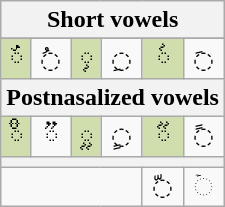<table class="wikitable" dir="rtl">
<tr>
<th colspan=6>Short vowels</th>
</tr>
<tr>
</tr>
<tr align=center | >
<td>◌َ</td>
<td bgcolor="#d0dead">◌ࣤ</td>
<td>◌ِ</td>
<td bgcolor="#d0dead">◌ࣦ</td>
<td>◌ُ</td>
<td bgcolor="#d0dead">◌ࣥ</td>
</tr>
<tr>
<th colspan=6>Postnasalized vowels</th>
</tr>
<tr align=center | >
<td>◌ً</td>
<td bgcolor="#d0dead">◌ࣧ</td>
<td>◌ٍ</td>
<td bgcolor="#d0dead">◌ࣩ</td>
<td>◌ࣱ</td>
<td bgcolor="#d0dead">◌ࣨ</td>
</tr>
<tr>
<th colspan=6></th>
</tr>
<tr align=center | >
<td>◌ۡ</td>
<td>◌ّ</td>
</tr>
</table>
